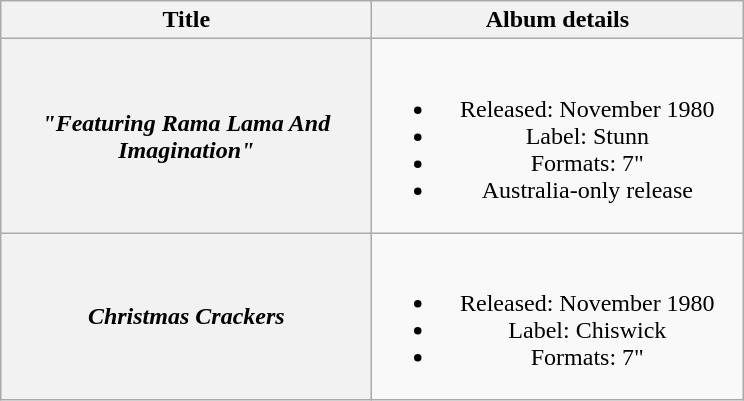<table class="wikitable plainrowheaders" style="text-align:center;">
<tr>
<th scope="col" style="width:15em;">Title</th>
<th scope="col" style="width:15em;">Album details</th>
</tr>
<tr>
<th scope="row"><em>"Featuring Rama Lama And Imagination"</em></th>
<td><br><ul><li>Released: November 1980</li><li>Label: Stunn</li><li>Formats: 7"</li><li>Australia-only release</li></ul></td>
</tr>
<tr>
<th scope="row"><em>Christmas Crackers</em></th>
<td><br><ul><li>Released: November 1980</li><li>Label: Chiswick</li><li>Formats: 7"</li></ul></td>
</tr>
</table>
